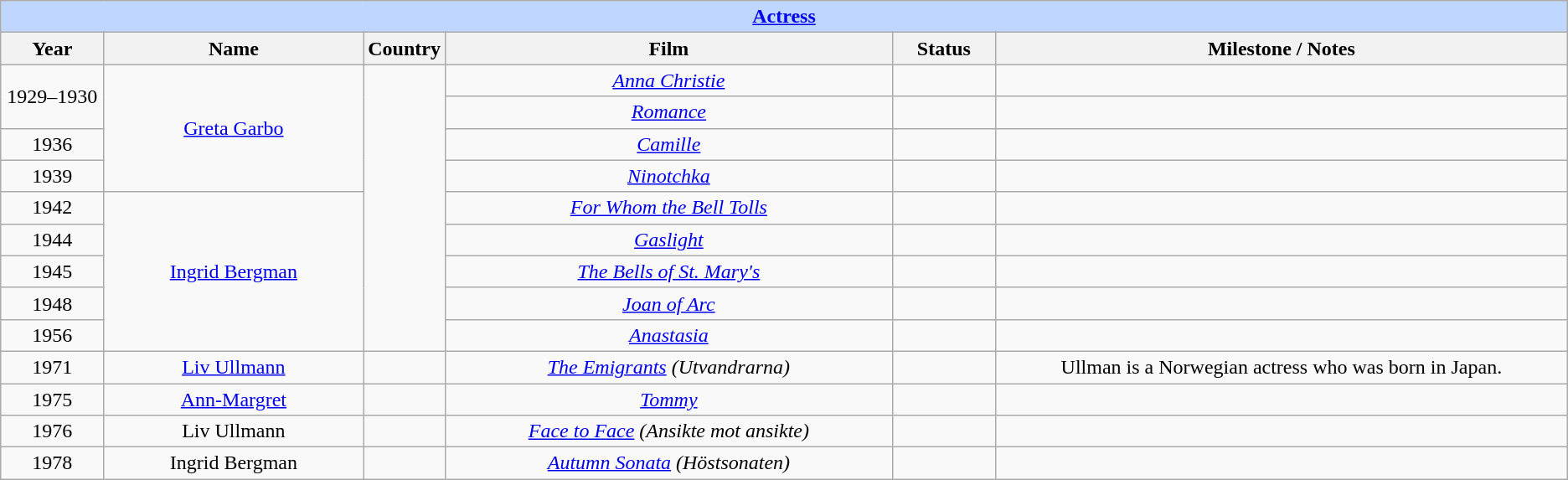<table class="wikitable" style="text-align: center">
<tr ---- bgcolor="#bfd7ff">
<td colspan=6 align=center><strong><a href='#'>Actress</a></strong></td>
</tr>
<tr ---- bgcolor="#ebf5ff">
<th width="75">Year</th>
<th width="200">Name</th>
<th width="50">Country</th>
<th width="350">Film</th>
<th width="75">Status</th>
<th width="450">Milestone / Notes</th>
</tr>
<tr>
<td rowspan=2 style="text-align: center">1929–1930</td>
<td rowspan="4"><a href='#'>Greta Garbo</a></td>
<td rowspan="9" style="text-align: center"></td>
<td><em><a href='#'>Anna Christie</a></em></td>
<td></td>
<td></td>
</tr>
<tr>
<td><em><a href='#'>Romance</a></em></td>
<td></td>
<td></td>
</tr>
<tr>
<td style="text-align: center">1936</td>
<td><em><a href='#'>Camille</a></em></td>
<td></td>
<td></td>
</tr>
<tr>
<td style="text-align: center">1939</td>
<td><em><a href='#'>Ninotchka</a></em></td>
<td></td>
<td></td>
</tr>
<tr>
<td style="text-align: center">1942</td>
<td rowspan="5"><a href='#'>Ingrid Bergman</a></td>
<td><em><a href='#'>For Whom the Bell Tolls</a></em></td>
<td></td>
<td></td>
</tr>
<tr>
<td style="text-align: center">1944</td>
<td><em><a href='#'>Gaslight</a></em></td>
<td></td>
<td></td>
</tr>
<tr>
<td style="text-align: center">1945</td>
<td><em><a href='#'>The Bells of St. Mary's</a></em></td>
<td></td>
<td></td>
</tr>
<tr>
<td style="text-align: center">1948</td>
<td><em><a href='#'>Joan of Arc</a></em></td>
<td></td>
<td></td>
</tr>
<tr>
<td style="text-align: center">1956</td>
<td><em><a href='#'>Anastasia</a></em></td>
<td></td>
<td></td>
</tr>
<tr>
<td style="text-align: center">1971</td>
<td><a href='#'>Liv Ullmann</a></td>
<td style="text-align: center"></td>
<td><em><a href='#'>The Emigrants</a> (Utvandrarna)</em></td>
<td></td>
<td>Ullman is a Norwegian actress who was born in Japan.</td>
</tr>
<tr>
<td style="text-align: center">1975</td>
<td><a href='#'>Ann-Margret</a></td>
<td style="text-align: center"></td>
<td><em><a href='#'>Tommy</a></em></td>
<td></td>
<td></td>
</tr>
<tr>
<td style="text-align: center">1976</td>
<td>Liv Ullmann</td>
<td style="text-align: center"></td>
<td><em><a href='#'>Face to Face</a> (Ansikte mot ansikte)</em></td>
<td></td>
<td></td>
</tr>
<tr>
<td style="text-align: center">1978</td>
<td>Ingrid Bergman</td>
<td style="text-align: center"></td>
<td><em><a href='#'>Autumn Sonata</a> (Höstsonaten)</em></td>
<td></td>
<td></td>
</tr>
</table>
